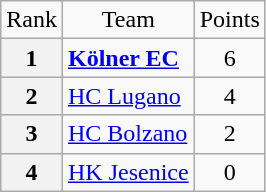<table class="wikitable" style="text-align: center;">
<tr>
<td>Rank</td>
<td>Team</td>
<td>Points</td>
</tr>
<tr>
<th>1</th>
<td style="text-align: left;"> <strong><a href='#'>Kölner EC</a></strong></td>
<td>6</td>
</tr>
<tr>
<th>2</th>
<td style="text-align: left;"> <a href='#'>HC Lugano</a></td>
<td>4</td>
</tr>
<tr>
<th>3</th>
<td style="text-align: left;"> <a href='#'>HC Bolzano</a></td>
<td>2</td>
</tr>
<tr>
<th>4</th>
<td style="text-align: left;"> <a href='#'>HK Jesenice</a></td>
<td>0</td>
</tr>
</table>
